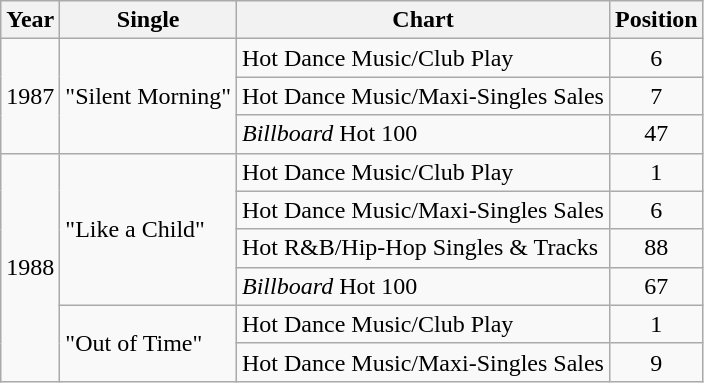<table class="wikitable">
<tr>
<th>Year</th>
<th>Single</th>
<th>Chart</th>
<th>Position</th>
</tr>
<tr>
<td rowspan="3">1987</td>
<td rowspan="3">"Silent Morning"</td>
<td>Hot Dance Music/Club Play</td>
<td style="text-align:center;">6</td>
</tr>
<tr>
<td>Hot Dance Music/Maxi-Singles Sales</td>
<td style="text-align:center;">7</td>
</tr>
<tr>
<td><em>Billboard</em> Hot 100</td>
<td style="text-align:center;">47</td>
</tr>
<tr>
<td rowspan="6">1988</td>
<td rowspan="4">"Like a Child"</td>
<td>Hot Dance Music/Club Play</td>
<td style="text-align:center;">1</td>
</tr>
<tr>
<td>Hot Dance Music/Maxi-Singles Sales</td>
<td style="text-align:center;">6</td>
</tr>
<tr>
<td>Hot R&B/Hip-Hop Singles & Tracks</td>
<td style="text-align:center;">88</td>
</tr>
<tr>
<td><em>Billboard</em> Hot 100</td>
<td style="text-align:center;">67</td>
</tr>
<tr>
<td rowspan="2">"Out of Time"</td>
<td>Hot Dance Music/Club Play</td>
<td style="text-align:center;">1</td>
</tr>
<tr>
<td>Hot Dance Music/Maxi-Singles Sales</td>
<td style="text-align:center;">9</td>
</tr>
</table>
